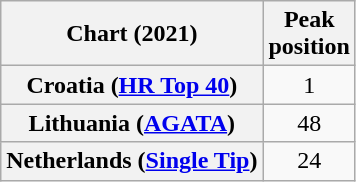<table class="wikitable sortable plainrowheaders" style="text-align:center">
<tr>
<th>Chart (2021)</th>
<th>Peak<br>position</th>
</tr>
<tr>
<th scope="row">Croatia (<a href='#'>HR Top 40</a>)</th>
<td>1</td>
</tr>
<tr>
<th scope="row">Lithuania (<a href='#'>AGATA</a>)</th>
<td>48</td>
</tr>
<tr>
<th scope="row">Netherlands (<a href='#'>Single Tip</a>)</th>
<td>24</td>
</tr>
</table>
